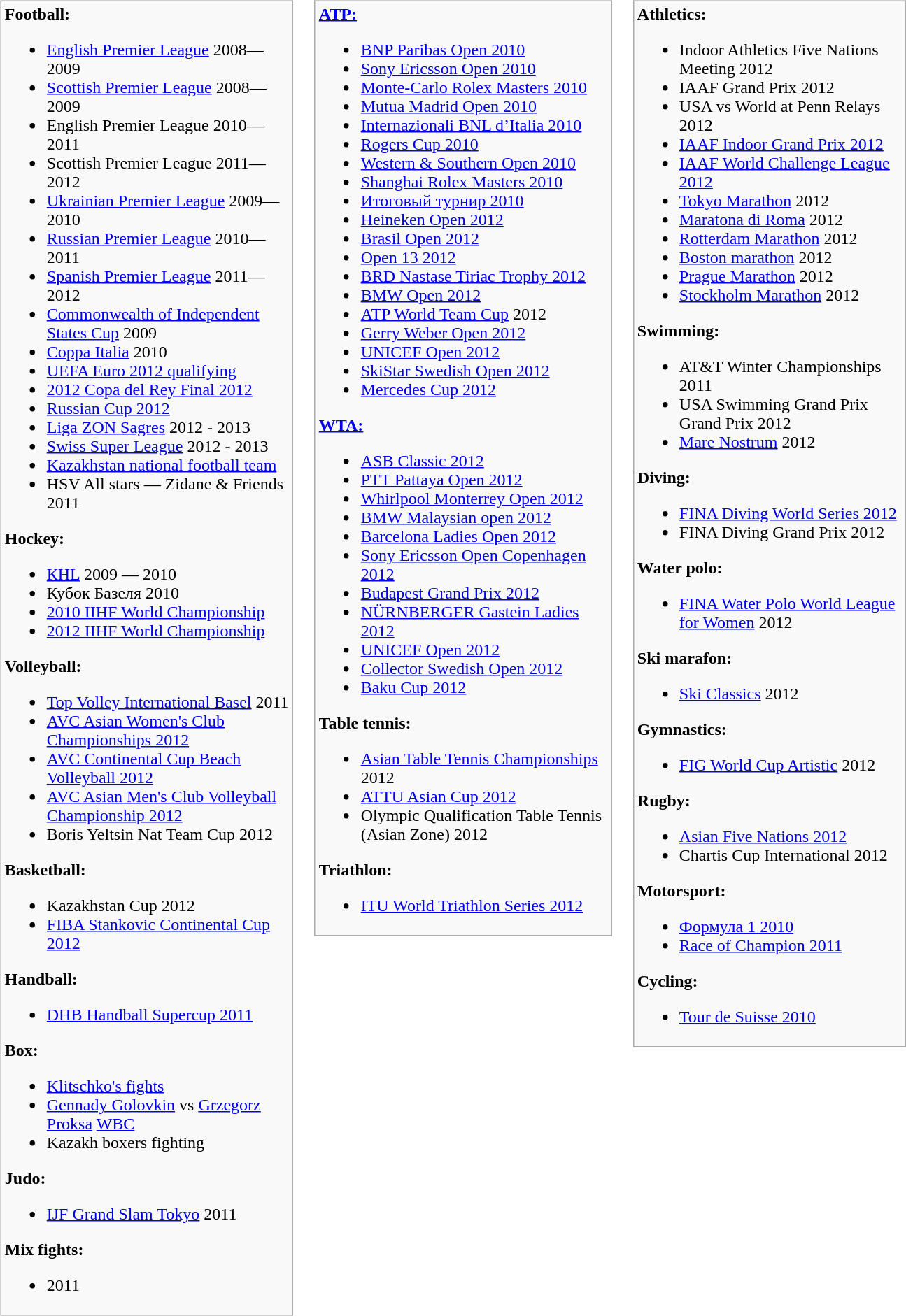<table border="0" width="70%">
<tr>
<td valign="top"><br><table class="wikitable">
<tr>
<td><strong>Football:</strong><br><ul><li><a href='#'>English Premier League</a> 2008—2009</li><li><a href='#'>Scottish Premier League</a> 2008—2009</li><li>English Premier League 2010—2011</li><li>Scottish Premier League 2011—2012</li><li><a href='#'>Ukrainian Premier League</a> 2009—2010</li><li><a href='#'>Russian Premier League</a> 2010—2011</li><li><a href='#'>Spanish Premier League</a> 2011—2012</li><li><a href='#'>Commonwealth of Independent States Cup</a> 2009</li><li><a href='#'>Coppa Italia</a> 2010</li><li><a href='#'>UEFA Euro 2012 qualifying</a></li><li><a href='#'>2012 Copa del Rey Final 2012</a></li><li><a href='#'>Russian Cup 2012</a></li><li><a href='#'>Liga ZON Sagres</a> 2012 - 2013</li><li><a href='#'>Swiss Super League</a> 2012 - 2013</li><li><a href='#'>Kazakhstan national football team</a></li><li>HSV All stars — Zidane & Friends 2011</li></ul><strong>Hockey:</strong><ul><li><a href='#'>КHL</a> 2009 — 2010</li><li>Кубок Базеля 2010</li><li><a href='#'>2010 IIHF World Championship</a></li><li><a href='#'>2012 IIHF World Championship</a></li></ul><strong>Volleyball:</strong><ul><li><a href='#'>Top Volley International Basel</a> 2011</li><li><a href='#'>AVC Asian Women's Club Championships 2012</a></li><li><a href='#'>AVC Continental Cup Beach Volleyball 2012</a></li><li><a href='#'>AVC Asian Men's Club Volleyball Championship 2012</a></li><li>Boris Yeltsin Nat Team Cup 2012</li></ul><strong>Basketball:</strong><ul><li>Kazakhstan Cup 2012</li><li><a href='#'>FIBA Stankovic Continental Cup 2012</a></li></ul><strong>Handball:</strong><ul><li><a href='#'>DHB Handball Supercup 2011</a></li></ul><strong>Box:</strong><ul><li><a href='#'>Klitschko's fights</a></li><li><a href='#'>Gennady Golovkin</a> vs <a href='#'>Grzegorz Proksa</a> <a href='#'>WBC</a></li><li>Kazakh boxers fighting</li></ul><strong>Judo:</strong><ul><li><a href='#'>IJF Grand Slam Tokyo</a> 2011</li></ul><strong>Mix fights:</strong><ul><li> 2011</li></ul></td>
</tr>
</table>
</td>
<td valign="top"><br><table class="wikitable">
<tr>
<td><strong><a href='#'>ATP:</a></strong><br><ul><li><a href='#'>BNP Paribas Open 2010</a></li><li><a href='#'>Sony Ericsson Open 2010</a></li><li><a href='#'>Monte-Carlo Rolex Masters 2010</a></li><li><a href='#'>Mutua Madrid Open 2010</a></li><li><a href='#'>Internazionali BNL d’Italia 2010</a></li><li><a href='#'>Rogers Cup 2010</a></li><li><a href='#'>Western & Southern Open 2010</a></li><li><a href='#'>Shanghai Rolex Masters 2010</a></li><li><a href='#'>Итоговый турнир 2010</a></li><li><a href='#'>Heineken Open 2012</a></li><li><a href='#'>Brasil Open 2012</a></li><li><a href='#'>Open 13 2012</a></li><li><a href='#'>BRD Nastase Tiriac Trophy 2012</a></li><li><a href='#'>BMW Open 2012</a></li><li><a href='#'>ATP World Team Cup</a> 2012</li><li><a href='#'>Gerry Weber Open 2012</a></li><li><a href='#'>UNICEF Open 2012</a></li><li><a href='#'>SkiStar Swedish Open 2012</a></li><li><a href='#'>Mercedes Cup 2012</a></li></ul><strong><a href='#'>WTA:</a></strong><ul><li><a href='#'>ASB Classic 2012</a></li><li><a href='#'>PTT Pattaya Open 2012</a></li><li><a href='#'>Whirlpool Monterrey Open 2012</a></li><li><a href='#'>BMW Malaysian open 2012</a></li><li><a href='#'>Barcelona Ladies Open 2012</a></li><li><a href='#'>Sony Ericsson Open Copenhagen 2012</a></li><li><a href='#'>Budapest Grand Prix 2012</a></li><li><a href='#'>NÜRNBERGER Gastein Ladies 2012</a></li><li><a href='#'>UNICEF Open 2012</a></li><li><a href='#'>Collector Swedish Open 2012</a></li><li><a href='#'>Baku Cup 2012</a></li></ul><strong>Table tennis:</strong><ul><li><a href='#'>Asian Table Tennis Championships</a> 2012</li><li><a href='#'>ATTU Asian Cup 2012</a></li><li>Olympic Qualification Table Tennis (Asian Zone) 2012</li></ul><strong>Triathlon:</strong><ul><li><a href='#'>ITU World Triathlon Series 2012</a></li></ul></td>
</tr>
</table>
</td>
<td valign="top"><br><table class="wikitable">
<tr>
<td><strong>Athletics:</strong><br><ul><li>Indoor Athletics Five Nations Meeting 2012</li><li>IAAF Grand Prix 2012</li><li>USA vs World at Penn Relays 2012</li><li><a href='#'>IAAF Indoor Grand Prix 2012</a></li><li><a href='#'>IAAF World Challenge League 2012</a></li><li><a href='#'>Tokyo Marathon</a> 2012</li><li><a href='#'>Maratona di Roma</a> 2012</li><li><a href='#'>Rotterdam Marathon</a> 2012</li><li><a href='#'>Boston marathon</a> 2012</li><li><a href='#'>Prague Marathon</a> 2012</li><li><a href='#'>Stockholm Marathon</a> 2012</li></ul><strong>Swimming:</strong><ul><li>AT&T Winter Championships 2011</li><li>USA Swimming Grand Prix Grand Prix 2012</li><li><a href='#'>Mare Nostrum</a> 2012</li></ul><strong>Diving:</strong><ul><li><a href='#'>FINA Diving World Series 2012</a></li><li>FINA Diving Grand Prix 2012</li></ul><strong>Water polo:</strong><ul><li><a href='#'>FINA Water Polo World League for Women</a> 2012</li></ul><strong>Ski marafon:</strong><ul><li><a href='#'>Ski Classics</a> 2012</li></ul><strong>Gymnastics:</strong><ul><li><a href='#'>FIG World Cup Artistic</a> 2012</li></ul><strong>Rugby:</strong><ul><li><a href='#'>Asian Five Nations 2012</a></li><li>Chartis Cup International 2012</li></ul><strong>Motorsport:</strong><ul><li><a href='#'>Формула 1 2010</a></li><li><a href='#'>Race of Champion 2011</a></li></ul><strong>Cycling:</strong><ul><li><a href='#'>Tour de Suisse 2010</a></li></ul></td>
</tr>
</table>
</td>
</tr>
</table>
